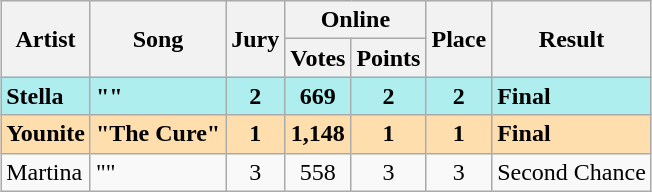<table class="sortable wikitable" style="margin: 1em auto 1em auto; text-align:center">
<tr>
<th scope="col" rowspan="2">Artist</th>
<th scope="col" rowspan="2">Song</th>
<th scope="col" rowspan="2">Jury</th>
<th scope="col" colspan="2">Online</th>
<th scope="col" rowspan="2">Place</th>
<th scope="col" rowspan="2">Result</th>
</tr>
<tr>
<th>Votes</th>
<th>Points</th>
</tr>
<tr style="font-weight:bold; background:paleturquoise;">
<td align="left">Stella</td>
<td align="left">""</td>
<td>2</td>
<td>669</td>
<td>2</td>
<td>2</td>
<td align="left">Final</td>
</tr>
<tr style="font-weight:bold; background:navajowhite;">
<td align="left">Younite</td>
<td align="left">"The Cure"</td>
<td>1</td>
<td>1,148</td>
<td>1</td>
<td>1</td>
<td align="left">Final</td>
</tr>
<tr>
<td align="left">Martina</td>
<td align="left">""</td>
<td>3</td>
<td>558</td>
<td>3</td>
<td>3</td>
<td align="left">Second Chance</td>
</tr>
</table>
